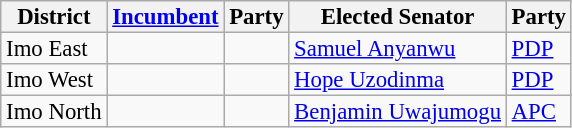<table class="sortable wikitable" style="font-size:95%;line-height:14px;">
<tr>
<th class="unsortable">District</th>
<th class="unsortable"><a href='#'>Incumbent</a></th>
<th>Party</th>
<th class="unsortable">Elected Senator</th>
<th>Party</th>
</tr>
<tr>
<td>Imo East</td>
<td></td>
<td></td>
<td><a href='#'>Samuel Anyanwu</a></td>
<td><a href='#'>PDP</a></td>
</tr>
<tr>
<td>Imo West</td>
<td></td>
<td></td>
<td><a href='#'>Hope Uzodinma</a></td>
<td><a href='#'>PDP</a></td>
</tr>
<tr>
<td>Imo North</td>
<td></td>
<td></td>
<td><a href='#'>Benjamin Uwajumogu</a></td>
<td><a href='#'>APC</a></td>
</tr>
</table>
